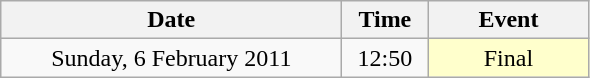<table class = "wikitable" style="text-align:center;">
<tr>
<th width=220>Date</th>
<th width=50>Time</th>
<th width=100>Event</th>
</tr>
<tr>
<td>Sunday, 6 February 2011</td>
<td>12:50</td>
<td bgcolor=ffffcc>Final</td>
</tr>
</table>
